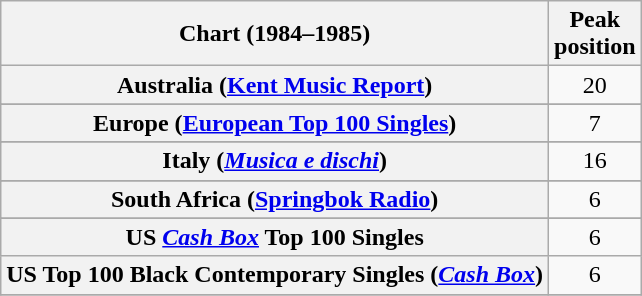<table class="wikitable sortable plainrowheaders" style="text-align:center">
<tr>
<th scope="col">Chart (1984–1985)</th>
<th scope="col">Peak<br>position</th>
</tr>
<tr>
<th scope="row">Australia (<a href='#'>Kent Music Report</a>)</th>
<td>20</td>
</tr>
<tr>
</tr>
<tr>
</tr>
<tr>
</tr>
<tr>
</tr>
<tr>
<th scope="row">Europe (<a href='#'>European Top 100 Singles</a>)</th>
<td>7</td>
</tr>
<tr>
</tr>
<tr>
</tr>
<tr>
<th scope="row">Italy (<em><a href='#'>Musica e dischi</a></em>)</th>
<td>16</td>
</tr>
<tr>
</tr>
<tr>
</tr>
<tr>
</tr>
<tr>
<th scope="row">South Africa (<a href='#'>Springbok Radio</a>)</th>
<td>6</td>
</tr>
<tr>
</tr>
<tr>
</tr>
<tr>
</tr>
<tr>
</tr>
<tr>
</tr>
<tr>
</tr>
<tr>
<th scope="row">US <em><a href='#'>Cash Box</a></em> Top 100 Singles</th>
<td>6</td>
</tr>
<tr>
<th scope="row">US Top 100 Black Contemporary Singles (<em><a href='#'>Cash Box</a></em>)</th>
<td>6</td>
</tr>
<tr>
</tr>
</table>
